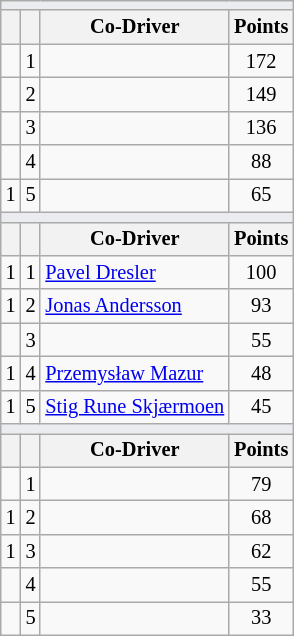<table class="wikitable" style="font-size: 85%;">
<tr>
<td style="background-color:#EAECF0; text-align:center" colspan="4"></td>
</tr>
<tr>
<th></th>
<th></th>
<th>Co-Driver</th>
<th>Points</th>
</tr>
<tr>
<td align="left"></td>
<td align="center">1</td>
<td></td>
<td align="center">172</td>
</tr>
<tr>
<td align="left"></td>
<td align="center">2</td>
<td></td>
<td align="center">149</td>
</tr>
<tr>
<td align="left"></td>
<td align="center">3</td>
<td></td>
<td align="center">136</td>
</tr>
<tr>
<td align="left"></td>
<td align="center">4</td>
<td></td>
<td align="center">88</td>
</tr>
<tr>
<td align="left"> 1</td>
<td align="center">5</td>
<td></td>
<td align="center">65</td>
</tr>
<tr>
<td style="background-color:#EAECF0; text-align:center" colspan="4"></td>
</tr>
<tr>
<th></th>
<th></th>
<th>Co-Driver</th>
<th>Points</th>
</tr>
<tr>
<td align="left"> 1</td>
<td align="center">1</td>
<td> <a href='#'>Pavel Dresler</a></td>
<td align="center">100</td>
</tr>
<tr>
<td align="left"> 1</td>
<td align="center">2</td>
<td> <a href='#'>Jonas Andersson</a></td>
<td align="center">93</td>
</tr>
<tr>
<td align="left"></td>
<td align="center">3</td>
<td></td>
<td align="center">55</td>
</tr>
<tr>
<td align="left"> 1</td>
<td align="center">4</td>
<td> <a href='#'>Przemysław Mazur</a></td>
<td align="center">48</td>
</tr>
<tr>
<td align="left"> 1</td>
<td align="center">5</td>
<td> <a href='#'>Stig Rune Skjærmoen</a></td>
<td align="center">45</td>
</tr>
<tr>
<td style="background-color:#EAECF0; text-align:center" colspan="4"></td>
</tr>
<tr>
<th></th>
<th></th>
<th>Co-Driver</th>
<th>Points</th>
</tr>
<tr>
<td align="left"></td>
<td align="center">1</td>
<td></td>
<td align="center">79</td>
</tr>
<tr>
<td align="left"> 1</td>
<td align="center">2</td>
<td></td>
<td align="center">68</td>
</tr>
<tr>
<td align="left"> 1</td>
<td align="center">3</td>
<td></td>
<td align="center">62</td>
</tr>
<tr>
<td align="left"></td>
<td align="center">4</td>
<td></td>
<td align="center">55</td>
</tr>
<tr>
<td align="left"></td>
<td align="center">5</td>
<td></td>
<td align="center">33</td>
</tr>
</table>
